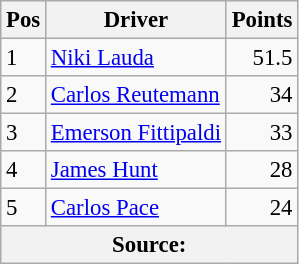<table class="wikitable" style="font-size: 95%;">
<tr>
<th>Pos</th>
<th>Driver</th>
<th>Points</th>
</tr>
<tr>
<td>1</td>
<td> <a href='#'>Niki Lauda</a></td>
<td align="right">51.5</td>
</tr>
<tr>
<td>2</td>
<td> <a href='#'>Carlos Reutemann</a></td>
<td align="right">34</td>
</tr>
<tr>
<td>3</td>
<td> <a href='#'>Emerson Fittipaldi</a></td>
<td align="right">33</td>
</tr>
<tr>
<td>4</td>
<td> <a href='#'>James Hunt</a></td>
<td align="right">28</td>
</tr>
<tr>
<td>5</td>
<td> <a href='#'>Carlos Pace</a></td>
<td align="right">24</td>
</tr>
<tr>
<th colspan=4>Source: </th>
</tr>
</table>
